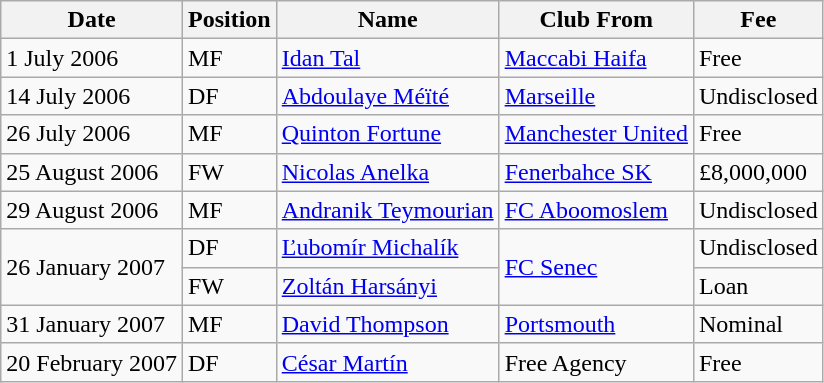<table class="wikitable">
<tr>
<th>Date</th>
<th>Position</th>
<th>Name</th>
<th>Club From</th>
<th>Fee</th>
</tr>
<tr>
<td>1 July 2006</td>
<td>MF</td>
<td> <a href='#'>Idan Tal</a></td>
<td> <a href='#'>Maccabi Haifa</a></td>
<td>Free</td>
</tr>
<tr>
<td>14 July 2006</td>
<td>DF</td>
<td> <a href='#'>Abdoulaye Méïté</a></td>
<td> <a href='#'>Marseille</a></td>
<td>Undisclosed</td>
</tr>
<tr>
<td>26 July 2006</td>
<td>MF</td>
<td> <a href='#'>Quinton Fortune</a></td>
<td><a href='#'>Manchester United</a></td>
<td>Free</td>
</tr>
<tr>
<td>25 August 2006</td>
<td>FW</td>
<td> <a href='#'>Nicolas Anelka</a></td>
<td> <a href='#'>Fenerbahce SK</a></td>
<td>£8,000,000</td>
</tr>
<tr>
<td>29 August 2006</td>
<td>MF</td>
<td> <a href='#'>Andranik Teymourian</a></td>
<td> <a href='#'>FC Aboomoslem</a></td>
<td>Undisclosed</td>
</tr>
<tr>
<td rowspan="2">26 January 2007</td>
<td>DF</td>
<td> <a href='#'>Ľubomír Michalík</a></td>
<td rowspan="2"><a href='#'>FC Senec</a></td>
<td>Undisclosed</td>
</tr>
<tr>
<td>FW</td>
<td> <a href='#'>Zoltán Harsányi</a></td>
<td>Loan</td>
</tr>
<tr>
<td>31 January 2007</td>
<td>MF</td>
<td><a href='#'>David Thompson</a></td>
<td><a href='#'>Portsmouth</a></td>
<td>Nominal</td>
</tr>
<tr>
<td>20 February 2007</td>
<td>DF</td>
<td> <a href='#'>César Martín</a></td>
<td>Free Agency</td>
<td>Free</td>
</tr>
</table>
